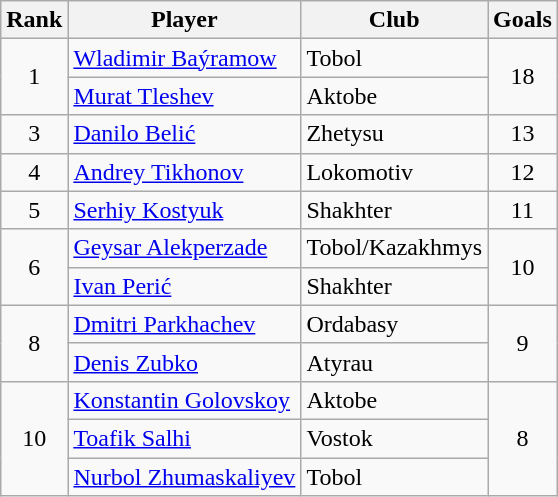<table class="wikitable" style="text-align:center;">
<tr>
<th>Rank</th>
<th>Player</th>
<th>Club</th>
<th>Goals</th>
</tr>
<tr>
<td rowspan="2">1</td>
<td align="left"> <a href='#'>Wladimir Baýramow</a></td>
<td align="left">Tobol</td>
<td rowspan="2">18</td>
</tr>
<tr>
<td align="left"> <a href='#'>Murat Tleshev</a></td>
<td align="left">Aktobe</td>
</tr>
<tr>
<td rowspan="1">3</td>
<td align="left"> <a href='#'>Danilo Belić</a></td>
<td align="left">Zhetysu</td>
<td rowspan="1">13</td>
</tr>
<tr>
<td rowspan="1">4</td>
<td align="left"> <a href='#'>Andrey Tikhonov</a></td>
<td align="left">Lokomotiv</td>
<td rowspan="1">12</td>
</tr>
<tr>
<td rowspan="1">5</td>
<td align="left"> <a href='#'>Serhiy Kostyuk</a></td>
<td align="left">Shakhter</td>
<td rowspan="1">11</td>
</tr>
<tr>
<td rowspan="2">6</td>
<td align="left"> <a href='#'>Geysar Alekperzade</a></td>
<td align="left">Tobol/Kazakhmys</td>
<td rowspan="2">10</td>
</tr>
<tr>
<td align="left"> <a href='#'>Ivan Perić</a></td>
<td align="left">Shakhter</td>
</tr>
<tr>
<td rowspan="2">8</td>
<td align="left"> <a href='#'>Dmitri Parkhachev</a></td>
<td align="left">Ordabasy</td>
<td rowspan="2">9</td>
</tr>
<tr>
<td align="left"> <a href='#'>Denis Zubko</a></td>
<td align="left">Atyrau</td>
</tr>
<tr>
<td rowspan="3">10</td>
<td align="left"> <a href='#'>Konstantin Golovskoy</a></td>
<td align="left">Aktobe</td>
<td rowspan="3">8</td>
</tr>
<tr>
<td align="left"> <a href='#'>Toafik Salhi</a></td>
<td align="left">Vostok</td>
</tr>
<tr>
<td align="left"> <a href='#'>Nurbol Zhumaskaliyev</a></td>
<td align="left">Tobol</td>
</tr>
</table>
